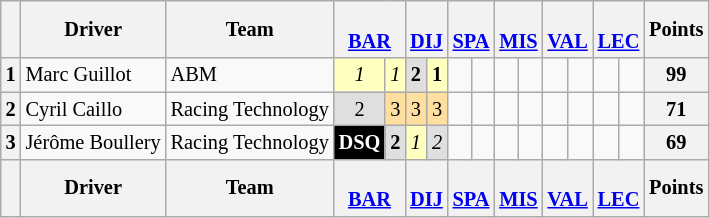<table class="wikitable" style="font-size:85%; text-align:center">
<tr>
<th></th>
<th>Driver</th>
<th>Team</th>
<th colspan="2"><br><a href='#'>BAR</a></th>
<th colspan="2"><br><a href='#'>DIJ</a></th>
<th colspan="2"><br><a href='#'>SPA</a></th>
<th colspan="2"><br><a href='#'>MIS</a></th>
<th colspan="2"><br><a href='#'>VAL</a></th>
<th colspan="2"><br><a href='#'>LEC</a></th>
<th>Points</th>
</tr>
<tr>
<th>1</th>
<td align="left"> Marc Guillot</td>
<td align="left"> ABM</td>
<td style="background-color:#ffffbf;"><em>1</em></td>
<td style="background-color:#ffffbf;"><em>1</em></td>
<td style="background-color:#dfdfdf;"><strong>2</strong></td>
<td style="background-color:#ffffbf;"><strong>1</strong></td>
<td></td>
<td></td>
<td></td>
<td></td>
<td></td>
<td></td>
<td></td>
<td></td>
<th>99</th>
</tr>
<tr>
<th>2</th>
<td align="left"> Cyril Caillo</td>
<td align="left"> Racing Technology</td>
<td style="background-color:#dfdfdf;">2</td>
<td style="background-color:#ffdf9f;">3</td>
<td style="background-color:#ffdf9f;">3</td>
<td style="background-color:#ffdf9f;">3</td>
<td></td>
<td></td>
<td></td>
<td></td>
<td></td>
<td></td>
<td></td>
<td></td>
<th>71</th>
</tr>
<tr>
<th>3</th>
<td align="left"> Jérôme Boullery</td>
<td align="left"> Racing Technology</td>
<td style="background-color:#000000;color:white"><strong>DSQ</strong></td>
<td style="background-color:#dfdfdf;"><strong>2</strong></td>
<td style="background-color:#ffffbf;"><em>1</em></td>
<td style="background-color:#dfdfdf;"><em>2</em></td>
<td></td>
<td></td>
<td></td>
<td></td>
<td></td>
<td></td>
<td></td>
<td></td>
<th>69</th>
</tr>
<tr>
<th></th>
<th>Driver</th>
<th>Team</th>
<th colspan="2"><br><a href='#'>BAR</a></th>
<th colspan="2"><br><a href='#'>DIJ</a></th>
<th colspan="2"><br><a href='#'>SPA</a></th>
<th colspan="2"><br><a href='#'>MIS</a></th>
<th colspan="2"><br><a href='#'>VAL</a></th>
<th colspan="2"><br><a href='#'>LEC</a></th>
<th>Points</th>
</tr>
</table>
